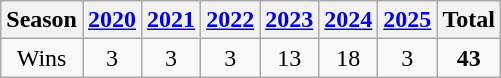<table class="wikitable">
<tr>
<th>Season</th>
<th><a href='#'>2020</a></th>
<th><a href='#'>2021</a></th>
<th><a href='#'>2022</a></th>
<th><a href='#'>2023</a></th>
<th><a href='#'>2024</a></th>
<th><a href='#'>2025</a></th>
<th>Total</th>
</tr>
<tr align=center>
<td>Wins</td>
<td>3</td>
<td>3</td>
<td>3</td>
<td>13</td>
<td>18</td>
<td>3</td>
<td><strong>43</strong></td>
</tr>
</table>
